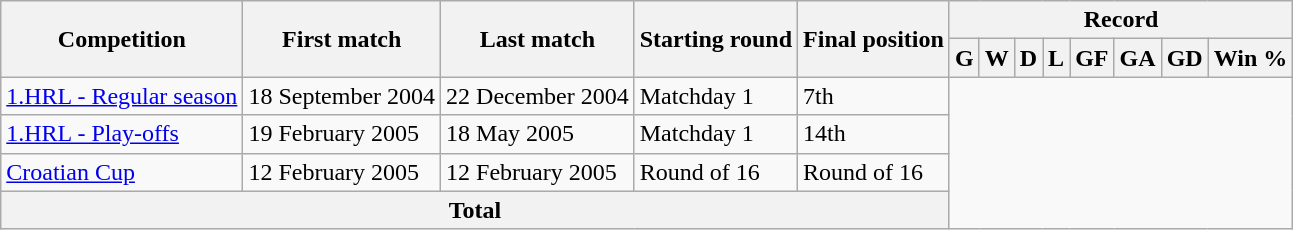<table class="wikitable" style="text-align: center">
<tr>
<th rowspan="2">Competition</th>
<th rowspan="2">First match</th>
<th rowspan="2">Last match</th>
<th rowspan="2">Starting round</th>
<th rowspan="2">Final position</th>
<th colspan="8">Record</th>
</tr>
<tr>
<th>G</th>
<th>W</th>
<th>D</th>
<th>L</th>
<th>GF</th>
<th>GA</th>
<th>GD</th>
<th>Win %</th>
</tr>
<tr>
<td align=left><a href='#'>1.HRL - Regular season</a></td>
<td align=left>18 September 2004</td>
<td align=left>22 December 2004</td>
<td align=left>Matchday 1</td>
<td align=left>7th<br></td>
</tr>
<tr>
<td align=left><a href='#'>1.HRL - Play-offs</a></td>
<td align=left>19 February 2005</td>
<td align=left>18 May 2005</td>
<td align=left>Matchday 1</td>
<td align=left>14th<br></td>
</tr>
<tr>
<td align=left><a href='#'>Croatian Cup</a></td>
<td align=left>12 February 2005</td>
<td align=left>12 February 2005</td>
<td align=left>Round of 16</td>
<td align=left>Round of 16<br></td>
</tr>
<tr>
<th colspan="5">Total<br></th>
</tr>
</table>
